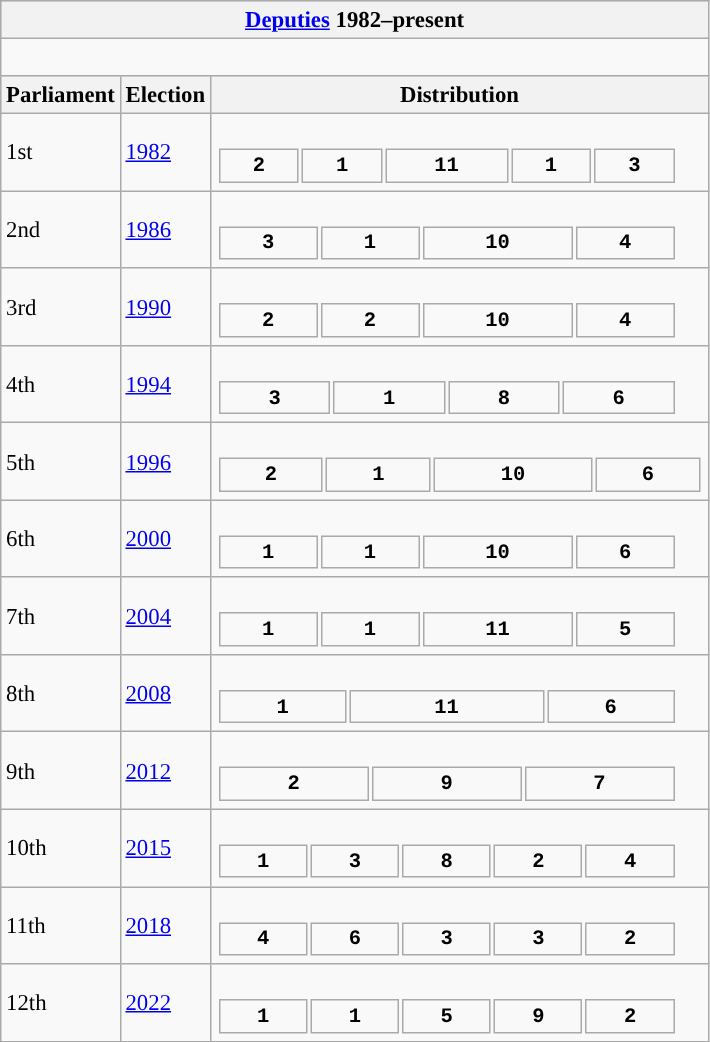<table class="wikitable" style="font-size:95%;">
<tr bgcolor="#CCCCCC">
<th colspan="3"><a href='#'>Deputies</a> 1982–present</th>
</tr>
<tr>
<td colspan="3"><br>
















</td>
</tr>
<tr bgcolor="#CCCCCC">
<th>Parliament</th>
<th>Election</th>
<th>Distribution</th>
</tr>
<tr>
<td>1st</td>
<td><a href='#'>1982</a></td>
<td><br><table style="width:22.5em; font-size:90%; text-align:center; font-family:Courier New;">
<tr style="font-weight:bold">
<td style="background:">2</td>
<td style="background:">1</td>
<td style="background:">11</td>
<td style="background:">1</td>
<td style="background:">3</td>
</tr>
</table>
</td>
</tr>
<tr>
<td>2nd</td>
<td><a href='#'>1986</a></td>
<td><br><table style="width:22.5em; font-size:90%; text-align:center; font-family:Courier New;">
<tr style="font-weight:bold">
<td style="background:">3</td>
<td style="background:">1</td>
<td style="background:">10</td>
<td style="background:">4</td>
</tr>
</table>
</td>
</tr>
<tr>
<td>3rd</td>
<td><a href='#'>1990</a></td>
<td><br><table style="width:22.5em; font-size:90%; text-align:center; font-family:Courier New;">
<tr style="font-weight:bold">
<td style="background:">2</td>
<td style="background:">2</td>
<td style="background:">10</td>
<td style="background:">4</td>
</tr>
</table>
</td>
</tr>
<tr>
<td>4th</td>
<td><a href='#'>1994</a></td>
<td><br><table style="width:22.5em; font-size:90%; text-align:center; font-family:Courier New;">
<tr style="font-weight:bold">
<td style="background:">3</td>
<td style="background:">1</td>
<td style="background:">8</td>
<td style="background:">6</td>
</tr>
</table>
</td>
</tr>
<tr>
<td>5th</td>
<td><a href='#'>1996</a></td>
<td><br><table style="width:23.75em; font-size:90%; text-align:center; font-family:Courier New;">
<tr style="font-weight:bold">
<td style="background:">2</td>
<td style="background:">1</td>
<td style="background:">10</td>
<td style="background:">6</td>
</tr>
</table>
</td>
</tr>
<tr>
<td>6th</td>
<td><a href='#'>2000</a></td>
<td><br><table style="width:22.5em; font-size:90%; text-align:center; font-family:Courier New;">
<tr style="font-weight:bold">
<td style="background:">1</td>
<td style="background:">1</td>
<td style="background:">10</td>
<td style="background:">6</td>
</tr>
</table>
</td>
</tr>
<tr>
<td>7th</td>
<td><a href='#'>2004</a></td>
<td><br><table style="width:22.5em; font-size:90%; text-align:center; font-family:Courier New;">
<tr style="font-weight:bold">
<td style="background:">1</td>
<td style="background:">1</td>
<td style="background:">11</td>
<td style="background:">5</td>
</tr>
</table>
</td>
</tr>
<tr>
<td>8th</td>
<td><a href='#'>2008</a></td>
<td><br><table style="width:22.5em; font-size:90%; text-align:center; font-family:Courier New;">
<tr style="font-weight:bold">
<td style="background:">1</td>
<td style="background:">11</td>
<td style="background:">6</td>
</tr>
</table>
</td>
</tr>
<tr>
<td>9th</td>
<td><a href='#'>2012</a></td>
<td><br><table style="width:22.5em; font-size:90%; text-align:center; font-family:Courier New;">
<tr style="font-weight:bold">
<td style="background:">2</td>
<td style="background:">9</td>
<td style="background:">7</td>
</tr>
</table>
</td>
</tr>
<tr>
<td>10th</td>
<td><a href='#'>2015</a></td>
<td><br><table style="width:22.5em; font-size:90%; text-align:center; font-family:Courier New;">
<tr style="font-weight:bold">
<td style="background:">1</td>
<td style="background:">3</td>
<td style="background:">8</td>
<td style="background:">2</td>
<td style="background:">4</td>
</tr>
</table>
</td>
</tr>
<tr>
<td>11th</td>
<td><a href='#'>2018</a></td>
<td><br><table style="width:22.5em; font-size:90%; text-align:center; font-family:Courier New;">
<tr style="font-weight:bold">
<td style="background:">4</td>
<td style="background:">6</td>
<td style="background:">3</td>
<td style="background:">3</td>
<td style="background:">2</td>
</tr>
</table>
</td>
</tr>
<tr>
<td>12th</td>
<td><a href='#'>2022</a></td>
<td><br><table style="width:22.5em; font-size:90%; text-align:center; font-family:Courier New;">
<tr style="font-weight:bold">
<td style="background:">1</td>
<td style="background:">1</td>
<td style="background:">5</td>
<td style="background:">9</td>
<td style="background:">2</td>
</tr>
</table>
</td>
</tr>
</table>
